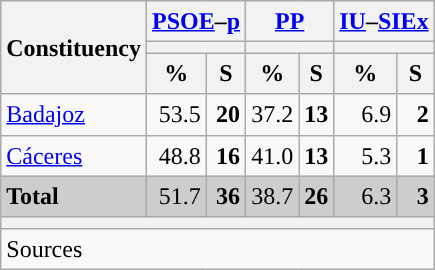<table class="wikitable sortable" style="text-align:right; line-height:20px;">
<tr>
<th rowspan="3">Constituency</th>
<th colspan="2" width="30px" class="unsortable"><a href='#'>PSOE</a>–<a href='#'>p</a></th>
<th colspan="2" width="30px" class="unsortable"><a href='#'>PP</a></th>
<th colspan="2" width="30px" class="unsortable"><a href='#'>IU</a>–<a href='#'>SIEx</a></th>
</tr>
<tr>
<th colspan="2" style="background:"></th>
<th colspan="2" style="background:"></th>
<th colspan="2" style="background:"></th>
</tr>
<tr>
<th data-sort-type="number">%</th>
<th data-sort-type="number">S</th>
<th data-sort-type="number">%</th>
<th data-sort-type="number">S</th>
<th data-sort-type="number">%</th>
<th data-sort-type="number">S</th>
</tr>
<tr>
<td align="left"><a href='#'>Badajoz</a></td>
<td style="background:">53.5</td>
<td><strong>20</strong></td>
<td>37.2</td>
<td><strong>13</strong></td>
<td>6.9</td>
<td><strong>2</strong></td>
</tr>
<tr>
<td align="left"><a href='#'>Cáceres</a></td>
<td style="background:">48.8</td>
<td><strong>16</strong></td>
<td>41.0</td>
<td><strong>13</strong></td>
<td>5.3</td>
<td><strong>1</strong></td>
</tr>
<tr style="background:#CDCDCD;">
<td align="left"><strong>Total</strong></td>
<td style="background:">51.7</td>
<td><strong>36</strong></td>
<td>38.7</td>
<td><strong>26</strong></td>
<td>6.3</td>
<td><strong>3</strong></td>
</tr>
<tr>
<th colspan="7"></th>
</tr>
<tr>
<th style="text-align:left; font-weight:normal; background:#F9F9F9" colspan="7">Sources</th>
</tr>
</table>
